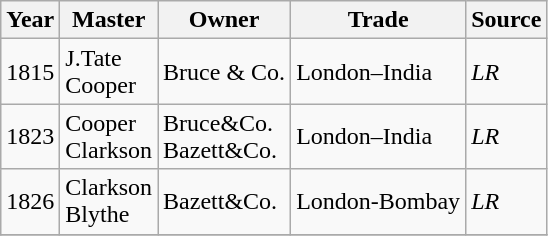<table class=" wikitable">
<tr>
<th>Year</th>
<th>Master</th>
<th>Owner</th>
<th>Trade</th>
<th>Source</th>
</tr>
<tr>
<td>1815</td>
<td>J.Tate<br>Cooper</td>
<td>Bruce & Co.</td>
<td>London–India</td>
<td><em>LR</em></td>
</tr>
<tr>
<td>1823</td>
<td>Cooper<br>Clarkson</td>
<td>Bruce&Co.<br>Bazett&Co.</td>
<td>London–India</td>
<td><em>LR</em></td>
</tr>
<tr>
<td>1826</td>
<td>Clarkson<br>Blythe</td>
<td>Bazett&Co.</td>
<td>London-Bombay</td>
<td><em>LR</em></td>
</tr>
<tr>
</tr>
</table>
